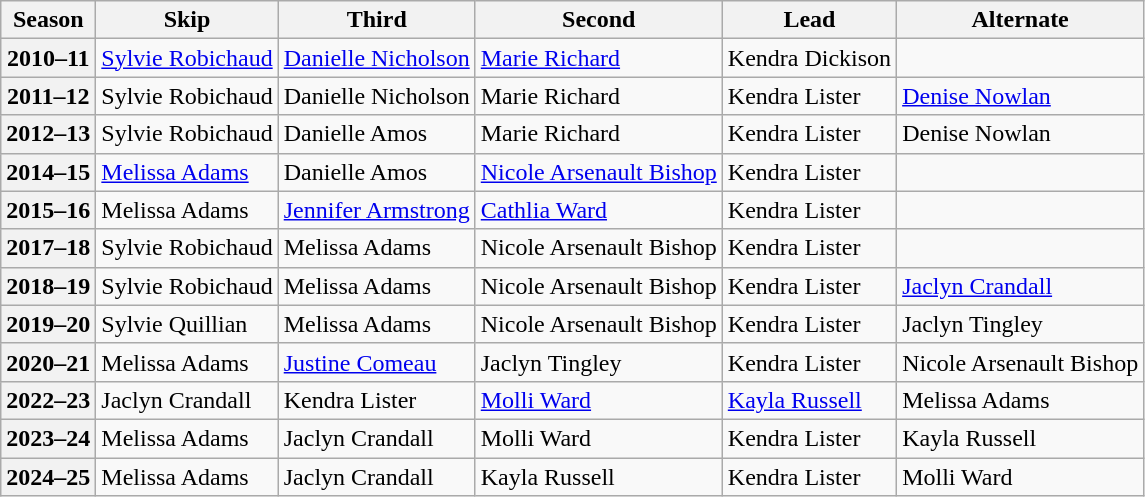<table class="wikitable">
<tr>
<th scope="col">Season</th>
<th scope="col">Skip</th>
<th scope="col">Third</th>
<th scope="col">Second</th>
<th scope="col">Lead</th>
<th scope="col">Alternate</th>
</tr>
<tr>
<th scope="row">2010–11</th>
<td><a href='#'>Sylvie Robichaud</a></td>
<td><a href='#'>Danielle Nicholson</a></td>
<td><a href='#'>Marie Richard</a></td>
<td>Kendra Dickison</td>
<td></td>
</tr>
<tr>
<th scope="row">2011–12</th>
<td>Sylvie Robichaud</td>
<td>Danielle Nicholson</td>
<td>Marie Richard</td>
<td>Kendra Lister</td>
<td><a href='#'>Denise Nowlan</a></td>
</tr>
<tr>
<th scope="row">2012–13</th>
<td>Sylvie Robichaud</td>
<td>Danielle Amos</td>
<td>Marie Richard</td>
<td>Kendra Lister</td>
<td>Denise Nowlan</td>
</tr>
<tr>
<th scope="row">2014–15</th>
<td><a href='#'>Melissa Adams</a></td>
<td>Danielle Amos</td>
<td><a href='#'>Nicole Arsenault Bishop</a></td>
<td>Kendra Lister</td>
<td></td>
</tr>
<tr>
<th scope="row">2015–16</th>
<td>Melissa Adams</td>
<td><a href='#'>Jennifer Armstrong</a></td>
<td><a href='#'>Cathlia Ward</a></td>
<td>Kendra Lister</td>
<td></td>
</tr>
<tr>
<th scope="row">2017–18</th>
<td>Sylvie Robichaud</td>
<td>Melissa Adams</td>
<td>Nicole Arsenault Bishop</td>
<td>Kendra Lister</td>
<td></td>
</tr>
<tr>
<th scope="row">2018–19</th>
<td>Sylvie Robichaud</td>
<td>Melissa Adams</td>
<td>Nicole Arsenault Bishop</td>
<td>Kendra Lister</td>
<td><a href='#'>Jaclyn Crandall</a></td>
</tr>
<tr>
<th scope="row">2019–20</th>
<td>Sylvie Quillian</td>
<td>Melissa Adams</td>
<td>Nicole Arsenault Bishop</td>
<td>Kendra Lister</td>
<td>Jaclyn Tingley</td>
</tr>
<tr>
<th scope="row">2020–21</th>
<td>Melissa Adams</td>
<td><a href='#'>Justine Comeau</a></td>
<td>Jaclyn Tingley</td>
<td>Kendra Lister</td>
<td>Nicole Arsenault Bishop</td>
</tr>
<tr>
<th scope="row">2022–23</th>
<td>Jaclyn Crandall</td>
<td>Kendra Lister</td>
<td><a href='#'>Molli Ward</a></td>
<td><a href='#'>Kayla Russell</a></td>
<td>Melissa Adams</td>
</tr>
<tr>
<th scope="row">2023–24</th>
<td>Melissa Adams</td>
<td>Jaclyn Crandall</td>
<td>Molli Ward</td>
<td>Kendra Lister</td>
<td>Kayla Russell</td>
</tr>
<tr>
<th scope="row">2024–25</th>
<td>Melissa Adams</td>
<td>Jaclyn Crandall</td>
<td>Kayla Russell</td>
<td>Kendra Lister</td>
<td>Molli Ward</td>
</tr>
</table>
